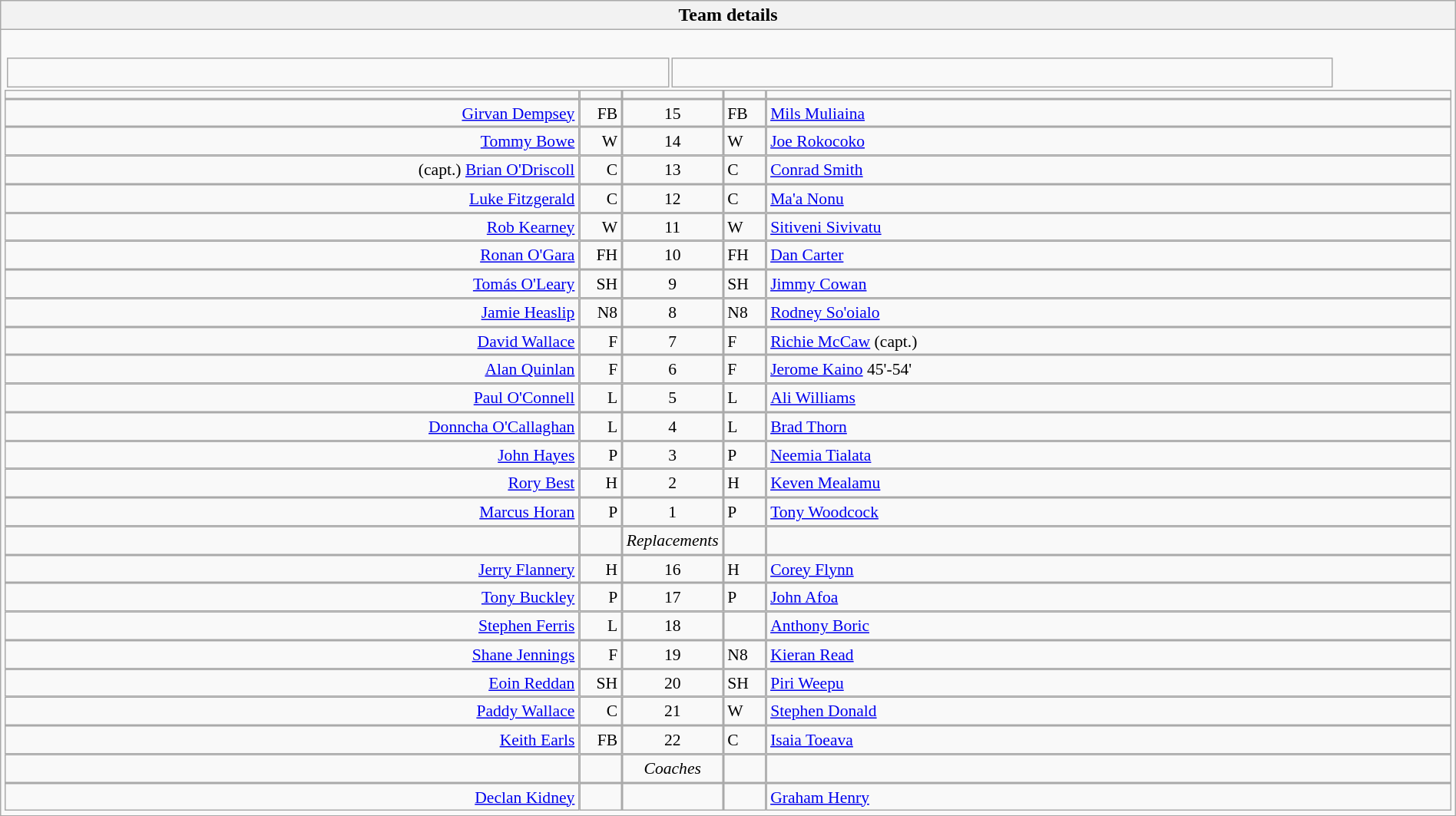<table style="width:100%" class="wikitable collapsible collapsed">
<tr>
<th>Team details</th>
</tr>
<tr>
<td><br><table width=92% |>
<tr>
<td></td>
<td><br></td>
</tr>
</table>
<table width="100%" style="font-size: 90%; " cellspacing="0" cellpadding="0" align=center>
<tr>
<td width=41%; text-align=right></td>
<td width=3%; text-align:right></td>
<td width=4%; text-align:center></td>
<td width=3%; text-align:left></td>
<td width=49%; text-align:left></td>
</tr>
<tr>
<td align=right> <a href='#'>Girvan Dempsey</a></td>
<td align=right>FB</td>
<td align=center>15</td>
<td>FB</td>
<td><a href='#'>Mils Muliaina</a></td>
</tr>
<tr>
<td align=right> <a href='#'>Tommy Bowe</a></td>
<td align=right>W</td>
<td align=center>14</td>
<td>W</td>
<td><a href='#'>Joe Rokocoko</a> </td>
</tr>
<tr>
<td align=right>(capt.) <a href='#'>Brian O'Driscoll</a></td>
<td align=right>C</td>
<td align=center>13</td>
<td>C</td>
<td><a href='#'>Conrad Smith</a> </td>
</tr>
<tr>
<td align=right> <a href='#'>Luke Fitzgerald</a></td>
<td align=right>C</td>
<td align=center>12</td>
<td>C</td>
<td><a href='#'>Ma'a Nonu</a></td>
</tr>
<tr>
<td align=right><a href='#'>Rob Kearney</a></td>
<td align=right>W</td>
<td align=center>11</td>
<td>W</td>
<td><a href='#'>Sitiveni Sivivatu</a></td>
</tr>
<tr>
<td align=right><a href='#'>Ronan O'Gara</a></td>
<td align=right>FH</td>
<td align=center>10</td>
<td>FH</td>
<td><a href='#'>Dan Carter</a></td>
</tr>
<tr>
<td align=right> <a href='#'>Tomás O'Leary</a></td>
<td align=right>SH</td>
<td align=center>9</td>
<td>SH</td>
<td><a href='#'>Jimmy Cowan</a> </td>
</tr>
<tr>
<td align=right><a href='#'>Jamie Heaslip</a></td>
<td align=right>N8</td>
<td align=center>8</td>
<td>N8</td>
<td><a href='#'>Rodney So'oialo</a> </td>
</tr>
<tr>
<td align=right> <a href='#'>David Wallace</a></td>
<td align=right>F</td>
<td align=center>7</td>
<td>F</td>
<td><a href='#'>Richie McCaw</a> (capt.)</td>
</tr>
<tr>
<td align=right><a href='#'>Alan Quinlan</a></td>
<td align=right>F</td>
<td align=center>6</td>
<td>F</td>
<td><a href='#'>Jerome Kaino</a>  45'-54'</td>
</tr>
<tr>
<td align=right> <a href='#'>Paul O'Connell</a></td>
<td align=right>L</td>
<td align=center>5</td>
<td>L</td>
<td><a href='#'>Ali Williams</a></td>
</tr>
<tr>
<td align=right><a href='#'>Donncha O'Callaghan</a></td>
<td align=right>L</td>
<td align=center>4</td>
<td>L</td>
<td><a href='#'>Brad Thorn</a></td>
</tr>
<tr>
<td align=right> <a href='#'>John Hayes</a></td>
<td align=right>P</td>
<td align=center>3</td>
<td>P</td>
<td><a href='#'>Neemia Tialata</a>    </td>
</tr>
<tr>
<td align=right> <a href='#'>Rory Best</a></td>
<td align=right>H</td>
<td align=center>2</td>
<td>H</td>
<td><a href='#'>Keven Mealamu</a> </td>
</tr>
<tr>
<td align=right><a href='#'>Marcus Horan</a></td>
<td align=right>P</td>
<td align=center>1</td>
<td>P</td>
<td><a href='#'>Tony Woodcock</a>  </td>
</tr>
<tr>
<td></td>
<td></td>
<td align=center><em>Replacements</em></td>
<td></td>
<td></td>
</tr>
<tr>
<td align=right> <a href='#'>Jerry Flannery</a></td>
<td align=right>H</td>
<td align=center>16</td>
<td>H</td>
<td><a href='#'>Corey Flynn</a> </td>
</tr>
<tr>
<td align=right> <a href='#'>Tony Buckley</a></td>
<td align=right>P</td>
<td align=center>17</td>
<td>P</td>
<td><a href='#'>John Afoa</a> </td>
</tr>
<tr>
<td align=right> <a href='#'>Stephen Ferris</a></td>
<td align=right>L</td>
<td align=center>18</td>
<td></td>
<td><a href='#'>Anthony Boric</a></td>
</tr>
<tr>
<td align=right> <a href='#'>Shane Jennings</a></td>
<td align=right>F</td>
<td align=center>19</td>
<td>N8</td>
<td><a href='#'>Kieran Read</a> </td>
</tr>
<tr>
<td align=right> <a href='#'>Eoin Reddan</a></td>
<td align=right>SH</td>
<td align=center>20</td>
<td>SH</td>
<td><a href='#'>Piri Weepu</a> </td>
</tr>
<tr>
<td align=right> <a href='#'>Paddy Wallace</a></td>
<td align=right>C</td>
<td align=center>21</td>
<td>W</td>
<td><a href='#'>Stephen Donald</a> </td>
</tr>
<tr>
<td align=right> <a href='#'>Keith Earls</a></td>
<td align=right>FB</td>
<td align=center>22</td>
<td>C</td>
<td><a href='#'>Isaia Toeava</a> </td>
</tr>
<tr>
<td></td>
<td></td>
<td align=center><em>Coaches</em></td>
<td></td>
<td></td>
</tr>
<tr>
<td align=right> <a href='#'>Declan Kidney</a></td>
<td></td>
<td></td>
<td></td>
<td><a href='#'>Graham Henry</a> </td>
</tr>
</table>
</td>
</tr>
</table>
